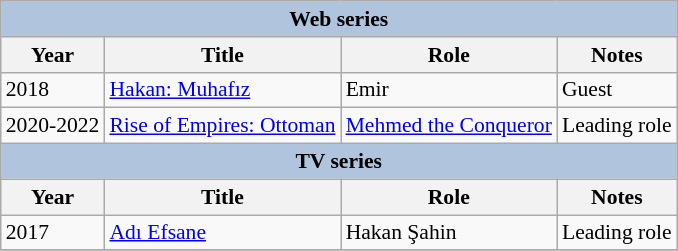<table class="wikitable" style="font-size: 90%;">
<tr>
<th colspan="4" style="background:LightSteelBlue">Web series</th>
</tr>
<tr>
<th>Year</th>
<th>Title</th>
<th>Role</th>
<th>Notes</th>
</tr>
<tr>
<td>2018</td>
<td><a href='#'>Hakan: Muhafız</a></td>
<td>Emir</td>
<td>Guest</td>
</tr>
<tr>
<td>2020-2022</td>
<td><a href='#'>Rise of Empires: Ottoman</a></td>
<td><a href='#'>Mehmed the Conqueror</a></td>
<td>Leading role</td>
</tr>
<tr>
<th colspan="4" style="background:LightSteelBlue">TV series</th>
</tr>
<tr>
<th>Year</th>
<th>Title</th>
<th>Role</th>
<th>Notes</th>
</tr>
<tr>
<td>2017</td>
<td><a href='#'>Adı Efsane</a></td>
<td>Hakan Şahin</td>
<td>Leading role</td>
</tr>
<tr>
</tr>
</table>
